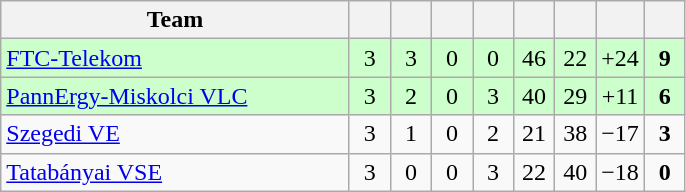<table class="wikitable" style="text-align:center;">
<tr>
<th width=225>Team</th>
<th width=20></th>
<th width=20></th>
<th width=20></th>
<th width=20></th>
<th width=20></th>
<th width=20></th>
<th width=20></th>
<th width=20></th>
</tr>
<tr style="background:#cfc;">
<td align="left"><a href='#'>FTC-Telekom</a></td>
<td>3</td>
<td>3</td>
<td>0</td>
<td>0</td>
<td>46</td>
<td>22</td>
<td>+24</td>
<td><strong>9</strong></td>
</tr>
<tr style="background:#cfc;">
<td align="left"><a href='#'>PannErgy-Miskolci VLC</a></td>
<td>3</td>
<td>2</td>
<td>0</td>
<td>3</td>
<td>40</td>
<td>29</td>
<td>+11</td>
<td><strong>6</strong></td>
</tr>
<tr>
<td align="left"><a href='#'>Szegedi VE</a></td>
<td>3</td>
<td>1</td>
<td>0</td>
<td>2</td>
<td>21</td>
<td>38</td>
<td>−17</td>
<td><strong>3</strong></td>
</tr>
<tr>
<td align="left"><a href='#'>Tatabányai VSE</a></td>
<td>3</td>
<td>0</td>
<td>0</td>
<td>3</td>
<td>22</td>
<td>40</td>
<td>−18</td>
<td><strong>0</strong></td>
</tr>
</table>
